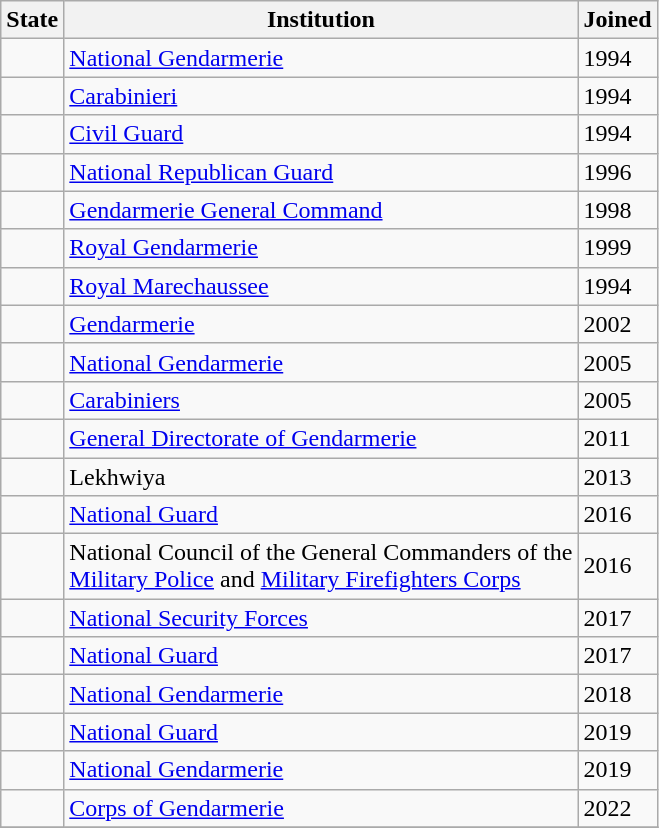<table class="wikitable">
<tr>
<th>State</th>
<th>Institution</th>
<th>Joined</th>
</tr>
<tr>
<td></td>
<td><a href='#'>National Gendarmerie</a></td>
<td>1994</td>
</tr>
<tr>
<td></td>
<td><a href='#'>Carabinieri</a></td>
<td>1994</td>
</tr>
<tr>
<td></td>
<td><a href='#'>Civil Guard</a></td>
<td>1994</td>
</tr>
<tr>
<td></td>
<td><a href='#'>National Republican Guard</a></td>
<td>1996</td>
</tr>
<tr>
<td></td>
<td><a href='#'>Gendarmerie General Command</a></td>
<td>1998</td>
</tr>
<tr>
<td></td>
<td><a href='#'>Royal Gendarmerie</a></td>
<td>1999</td>
</tr>
<tr>
<td></td>
<td><a href='#'>Royal Marechaussee</a></td>
<td>1994</td>
</tr>
<tr>
<td></td>
<td><a href='#'>Gendarmerie</a></td>
<td>2002</td>
</tr>
<tr>
<td></td>
<td><a href='#'>National Gendarmerie</a></td>
<td>2005</td>
</tr>
<tr>
<td></td>
<td><a href='#'>Carabiniers</a></td>
<td>2005</td>
</tr>
<tr>
<td></td>
<td><a href='#'>General Directorate of Gendarmerie</a></td>
<td>2011</td>
</tr>
<tr>
<td></td>
<td>Lekhwiya</td>
<td>2013</td>
</tr>
<tr>
<td></td>
<td><a href='#'>National Guard</a></td>
<td>2016</td>
</tr>
<tr>
<td></td>
<td>National Council of the General Commanders of the <br> <a href='#'>Military Police</a> and <a href='#'>Military Firefighters Corps</a></td>
<td>2016</td>
</tr>
<tr>
<td></td>
<td><a href='#'>National Security Forces</a></td>
<td>2017</td>
</tr>
<tr>
<td></td>
<td><a href='#'>National Guard</a></td>
<td>2017</td>
</tr>
<tr>
<td></td>
<td><a href='#'>National Gendarmerie</a></td>
<td>2018</td>
</tr>
<tr>
<td></td>
<td><a href='#'>National Guard</a></td>
<td>2019</td>
</tr>
<tr>
<td></td>
<td><a href='#'>National Gendarmerie</a></td>
<td>2019</td>
</tr>
<tr>
<td></td>
<td><a href='#'>Corps of Gendarmerie</a></td>
<td>2022</td>
</tr>
<tr>
</tr>
</table>
